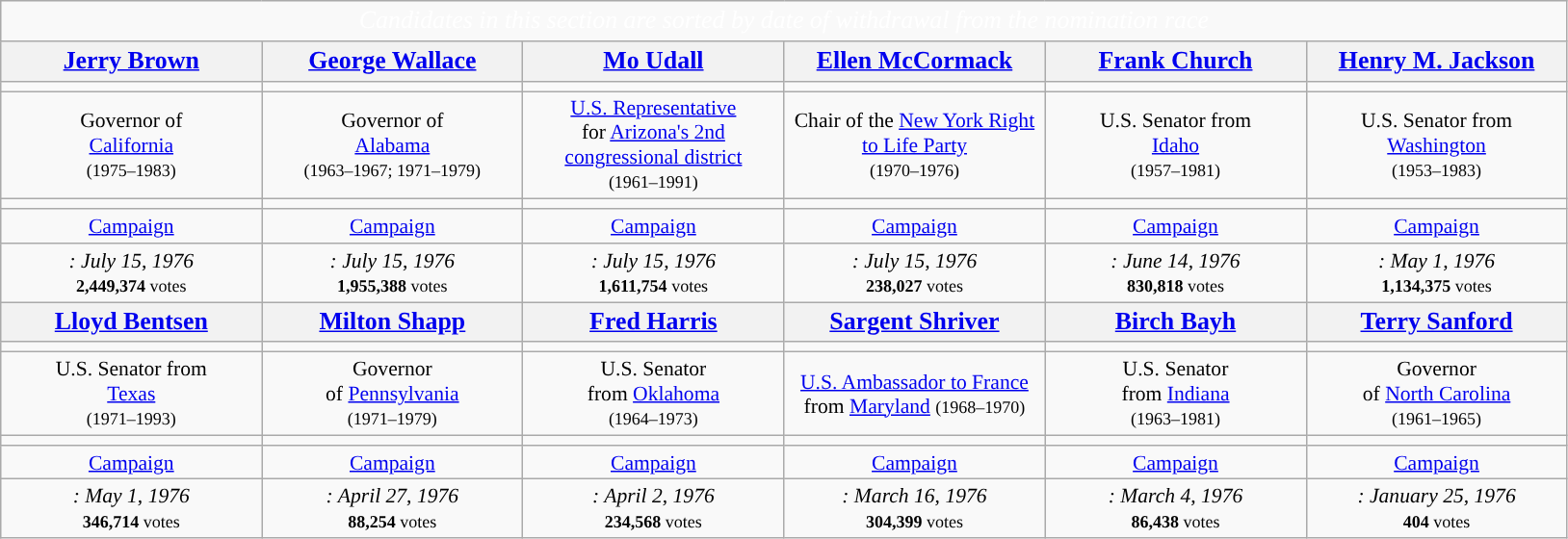<table class="wikitable" style="font-size:90%">
<tr>
<td colspan="16" style="text-align:center; width:600px; font-size:120%; color:white; background:"><em>Candidates in this section are sorted by date of withdrawal from the nomination race</em></td>
</tr>
<tr>
<th scope="col" style="width:10em; font-size:120%;"><a href='#'>Jerry Brown</a></th>
<th scope="col" style="width:10em; font-size:120%;"><a href='#'>George Wallace</a></th>
<th scope="col" style="width:10em; font-size:120%;"><a href='#'>Mo Udall</a></th>
<th scope="col" style="width:10em; font-size:120%;"><a href='#'>Ellen McCormack</a></th>
<th scope="col" style="width:10em; font-size:120%;"><a href='#'>Frank Church</a></th>
<th scope="col" style="width:10em; font-size:120%;"><a href='#'>Henry M. Jackson</a></th>
</tr>
<tr>
<td></td>
<td></td>
<td></td>
<td></td>
<td></td>
<td></td>
</tr>
<tr style="text-align:center">
<td>Governor of<br><a href='#'>California</a><br><small>(1975–1983)</small></td>
<td>Governor of<br><a href='#'>Alabama</a><br><small>(1963–1967; 1971–1979)</small></td>
<td><a href='#'>U.S. Representative</a><strong><br></strong>for <a href='#'>Arizona's 2nd congressional district</a><br><small>(1961–1991)</small></td>
<td>Chair of the <a href='#'>New York Right to Life Party</a><br><small>(1970–1976)</small></td>
<td>U.S. Senator from<br><a href='#'>Idaho</a><br><small>(1957–1981)</small></td>
<td>U.S. Senator from<br><a href='#'>Washington</a><br><small>(1953–1983)</small></td>
</tr>
<tr style="text-align:center">
<td></td>
<td></td>
<td></td>
<td></td>
<td></td>
<td></td>
</tr>
<tr style="text-align:center">
<td><a href='#'>Campaign</a></td>
<td><a href='#'>Campaign</a></td>
<td><a href='#'>Campaign</a></td>
<td><a href='#'>Campaign</a></td>
<td><a href='#'>Campaign</a></td>
<td><a href='#'>Campaign</a></td>
</tr>
<tr style="text-align:center">
<td><em>: July 15, 1976</em><br><small><strong>2,449,374</strong> votes</small></td>
<td><em>: July 15, 1976</em><br><small><strong>1,955,388</strong> votes</small></td>
<td><em>: July 15, 1976</em><br><small><strong>1,611,754</strong> votes</small></td>
<td><em>: July 15, 1976</em><br><small><strong>238,027</strong> votes</small></td>
<td><em>: June 14, 1976</em><br><small><strong>830,818</strong> votes</small></td>
<td><em>: May 1, 1976</em><br><small><strong>1,134,375</strong> votes</small></td>
</tr>
<tr>
<th scope="col" style="width:10em; font-size:120%;"><a href='#'>Lloyd Bentsen</a></th>
<th scope="col" style="width:10em; font-size:120%;"><a href='#'>Milton Shapp</a></th>
<th scope="col" style="width:10em; font-size:120%;"><a href='#'>Fred Harris</a></th>
<th scope="col" style="width:10em; font-size:120%;"><a href='#'>Sargent Shriver</a></th>
<th scope="col" style="width:10em; font-size:120%;"><a href='#'>Birch Bayh</a></th>
<th scope="col" style="width:10em; font-size:120%;"><a href='#'>Terry Sanford</a></th>
</tr>
<tr>
<td></td>
<td></td>
<td></td>
<td></td>
<td></td>
<td></td>
</tr>
<tr style="text-align:center">
<td>U.S. Senator from<br><a href='#'>Texas</a><br><small>(1971–1993)</small></td>
<td>Governor<br>of <a href='#'>Pennsylvania</a><br><small>(1971–1979)</small></td>
<td>U.S. Senator<br>from <a href='#'>Oklahoma</a><br><small>(1964–1973)</small></td>
<td><a href='#'>U.S. Ambassador to France</a> from <a href='#'>Maryland</a> <small>(1968–1970)</small></td>
<td>U.S. Senator<br>from <a href='#'>Indiana</a><br><small>(1963–1981)</small></td>
<td>Governor<br>of <a href='#'>North Carolina</a><br><small>(1961–1965)</small></td>
</tr>
<tr style="text-align:center">
<td></td>
<td></td>
<td></td>
<td></td>
<td></td>
<td></td>
</tr>
<tr style="text-align:center">
<td><a href='#'>Campaign</a></td>
<td><a href='#'>Campaign</a></td>
<td><a href='#'>Campaign</a></td>
<td><a href='#'>Campaign</a></td>
<td><a href='#'>Campaign</a></td>
<td><a href='#'>Campaign</a></td>
</tr>
<tr style="text-align:center">
<td><em>: May 1, 1976</em><br><small><strong>346,714</strong> votes</small></td>
<td><em>: April 27, 1976</em><br><small><strong>88,254</strong> votes</small></td>
<td><em>: April 2, 1976</em><br><small><strong>234,568</strong> votes</small></td>
<td><em>: March 16, 1976</em><br><small><strong>304,399</strong> votes</small></td>
<td><em>: March 4, 1976</em><br><small><strong>86,438</strong> votes</small></td>
<td><em>: January 25, 1976</em><br><small><strong>404</strong> votes</small></td>
</tr>
</table>
